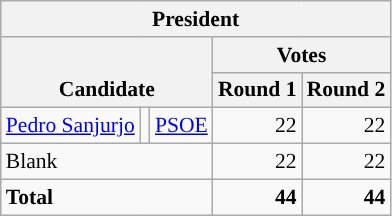<table class="wikitable" style="font-size:90%; text-align:right;">
<tr>
<th colspan="5">President</th>
</tr>
<tr>
<th colspan="3" rowspan="2" valign="bottom">Candidate</th>
<th colspan="2">Votes</th>
</tr>
<tr>
<th>Round 1</th>
<th>Round 2</th>
</tr>
<tr>
<td align=left><a href='#'>Pedro Sanjurjo</a></td>
<td style="background:"></td>
<td align=left><a href='#'>PSOE</a></td>
<td>22</td>
<td>22</td>
</tr>
<tr>
<td align=left colspan="3">Blank</td>
<td>22</td>
<td>22</td>
</tr>
<tr style="font-weight:bold">
<td align=left colspan="3">Total</td>
<td>44</td>
<td>44</td>
</tr>
</table>
